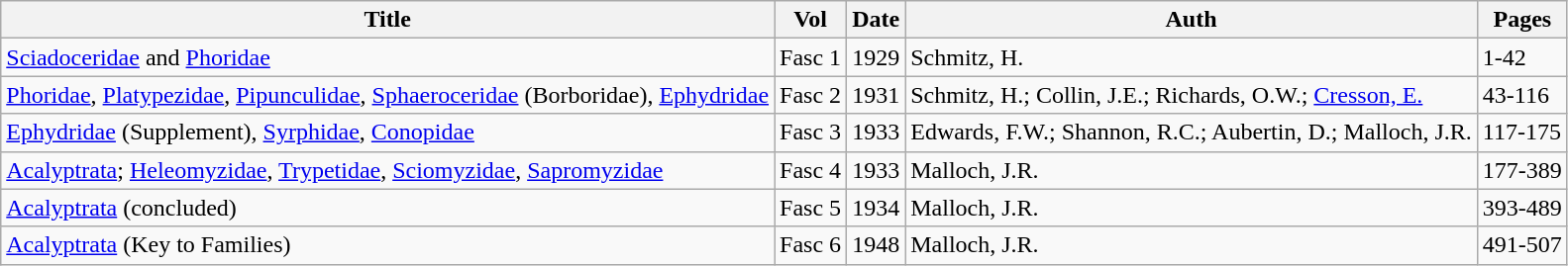<table class="wikitable" border="1">
<tr>
<th>Title</th>
<th>Vol</th>
<th>Date</th>
<th>Auth</th>
<th>Pages</th>
</tr>
<tr>
<td><a href='#'>Sciadoceridae</a> and <a href='#'>Phoridae</a></td>
<td>Fasc 1</td>
<td>1929</td>
<td>Schmitz, H.</td>
<td>1-42</td>
</tr>
<tr>
<td><a href='#'>Phoridae</a>, <a href='#'>Platypezidae</a>, <a href='#'>Pipunculidae</a>, <a href='#'>Sphaeroceridae</a> (Borboridae), <a href='#'>Ephydridae</a></td>
<td>Fasc 2</td>
<td>1931</td>
<td>Schmitz, H.; Collin, J.E.; Richards, O.W.; <a href='#'>Cresson, E.</a></td>
<td>43-116</td>
</tr>
<tr>
<td><a href='#'>Ephydridae</a> (Supplement), <a href='#'>Syrphidae</a>, <a href='#'>Conopidae</a></td>
<td>Fasc 3</td>
<td>1933</td>
<td>Edwards, F.W.; Shannon, R.C.; Aubertin, D.; Malloch, J.R.</td>
<td>117-175</td>
</tr>
<tr>
<td><a href='#'>Acalyptrata</a>; <a href='#'>Heleomyzidae</a>, <a href='#'>Trypetidae</a>, <a href='#'>Sciomyzidae</a>, <a href='#'>Sapromyzidae</a></td>
<td>Fasc 4</td>
<td>1933</td>
<td>Malloch, J.R.</td>
<td>177-389</td>
</tr>
<tr>
<td><a href='#'>Acalyptrata</a> (concluded)</td>
<td>Fasc 5</td>
<td>1934</td>
<td>Malloch, J.R.</td>
<td>393-489</td>
</tr>
<tr>
<td><a href='#'>Acalyptrata</a> (Key to Families)</td>
<td>Fasc 6</td>
<td>1948</td>
<td>Malloch, J.R.</td>
<td>491-507</td>
</tr>
</table>
